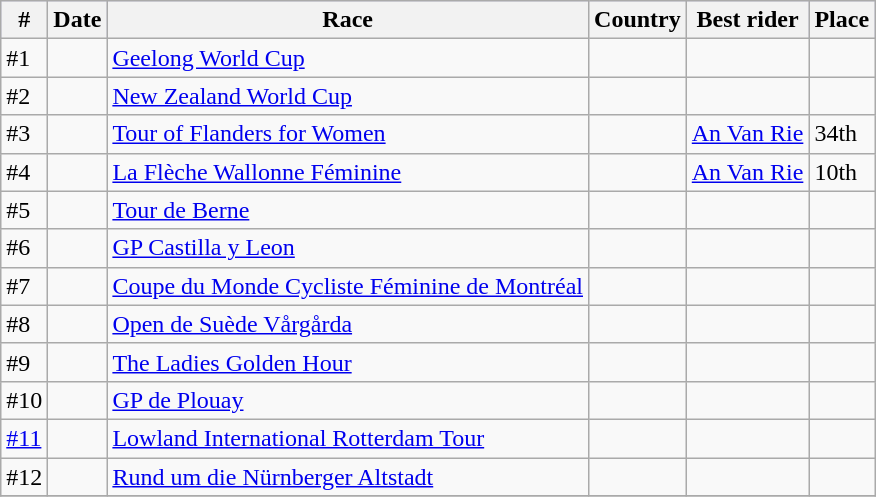<table class="wikitable">
<tr style="background:#ccccff;">
<th>#</th>
<th>Date</th>
<th>Race</th>
<th>Country</th>
<th>Best rider</th>
<th>Place</th>
</tr>
<tr>
<td>#1</td>
<td></td>
<td><a href='#'>Geelong World Cup</a></td>
<td></td>
<td></td>
<td></td>
</tr>
<tr>
<td>#2</td>
<td></td>
<td><a href='#'>New Zealand World Cup</a></td>
<td></td>
<td></td>
<td></td>
</tr>
<tr>
<td>#3</td>
<td></td>
<td><a href='#'>Tour of Flanders for Women</a></td>
<td></td>
<td> <a href='#'>An Van Rie</a></td>
<td>34th</td>
</tr>
<tr>
<td>#4</td>
<td></td>
<td><a href='#'>La Flèche Wallonne Féminine</a></td>
<td></td>
<td> <a href='#'>An Van Rie</a></td>
<td>10th</td>
</tr>
<tr>
<td>#5</td>
<td></td>
<td><a href='#'>Tour de Berne</a></td>
<td></td>
<td></td>
<td></td>
</tr>
<tr>
<td>#6</td>
<td></td>
<td><a href='#'>GP Castilla y Leon</a></td>
<td></td>
<td></td>
<td></td>
</tr>
<tr>
<td>#7</td>
<td></td>
<td><a href='#'>Coupe du Monde Cycliste Féminine de Montréal</a></td>
<td></td>
<td></td>
<td></td>
</tr>
<tr>
<td>#8</td>
<td></td>
<td><a href='#'>Open de Suède Vårgårda</a></td>
<td></td>
<td></td>
<td></td>
</tr>
<tr>
<td>#9</td>
<td></td>
<td><a href='#'>The Ladies Golden Hour</a></td>
<td></td>
<td></td>
<td></td>
</tr>
<tr>
<td>#10</td>
<td></td>
<td><a href='#'>GP de Plouay</a></td>
<td></td>
<td></td>
<td></td>
</tr>
<tr>
<td><a href='#'>#11</a></td>
<td></td>
<td><a href='#'>Lowland International Rotterdam Tour</a></td>
<td></td>
<td></td>
<td></td>
</tr>
<tr>
<td>#12</td>
<td></td>
<td><a href='#'>Rund um die Nürnberger Altstadt</a></td>
<td></td>
<td></td>
<td></td>
</tr>
<tr>
</tr>
</table>
